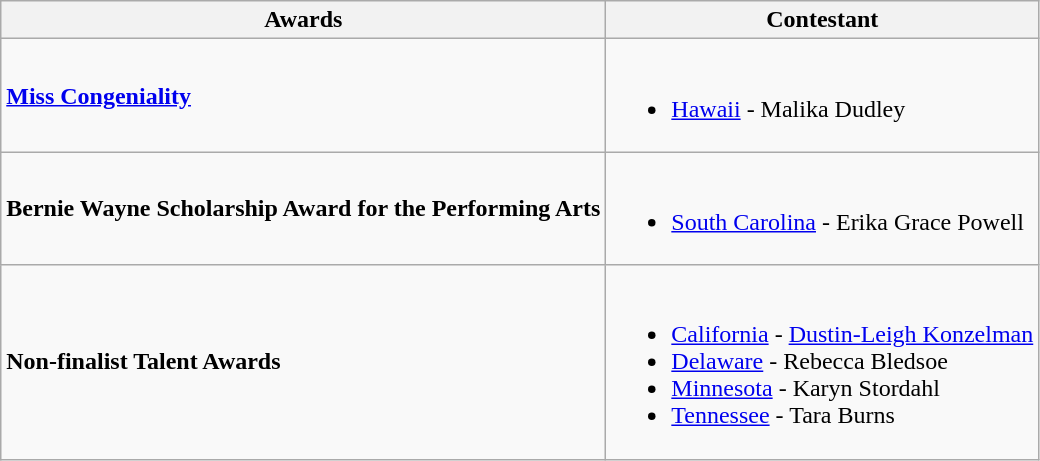<table class="wikitable">
<tr>
<th>Awards</th>
<th>Contestant</th>
</tr>
<tr>
<td><strong><a href='#'>Miss Congeniality</a></strong></td>
<td><br><ul><li> <a href='#'>Hawaii</a> - Malika Dudley</li></ul></td>
</tr>
<tr>
<td><strong>Bernie Wayne Scholarship Award for the Performing Arts</strong></td>
<td><br><ul><li> <a href='#'>South Carolina</a> - Erika Grace Powell</li></ul></td>
</tr>
<tr>
<td><strong>Non-finalist Talent Awards</strong></td>
<td><br><ul><li> <a href='#'>California</a> - <a href='#'>Dustin-Leigh Konzelman</a></li><li> <a href='#'>Delaware</a> - Rebecca Bledsoe</li><li> <a href='#'>Minnesota</a> - Karyn Stordahl</li><li> <a href='#'>Tennessee</a> - Tara Burns</li></ul></td>
</tr>
</table>
